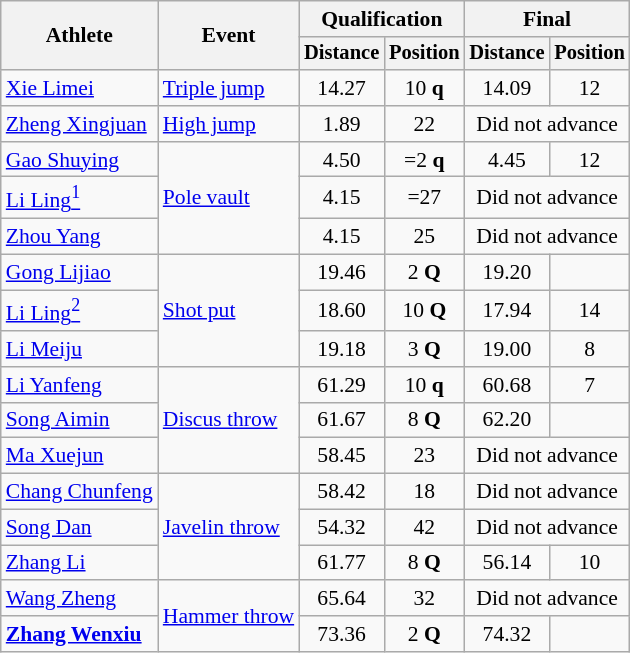<table class=wikitable style="font-size:90%">
<tr>
<th rowspan="2">Athlete</th>
<th rowspan="2">Event</th>
<th colspan="2">Qualification</th>
<th colspan="2">Final</th>
</tr>
<tr style="font-size:95%">
<th>Distance</th>
<th>Position</th>
<th>Distance</th>
<th>Position</th>
</tr>
<tr align=center>
<td align=left><a href='#'>Xie Limei</a></td>
<td align=left><a href='#'>Triple jump</a></td>
<td>14.27</td>
<td>10 <strong>q</strong></td>
<td>14.09</td>
<td>12</td>
</tr>
<tr align=center>
<td align=left><a href='#'>Zheng Xingjuan</a></td>
<td align=left><a href='#'>High jump</a></td>
<td>1.89</td>
<td>22</td>
<td colspan=2>Did not advance</td>
</tr>
<tr align=center>
<td align=left><a href='#'>Gao Shuying</a></td>
<td align=left rowspan=3><a href='#'>Pole vault</a></td>
<td>4.50</td>
<td>=2 <strong>q</strong></td>
<td>4.45</td>
<td>12</td>
</tr>
<tr align=center>
<td align=left><a href='#'>Li Ling<sup>1</sup></a></td>
<td>4.15</td>
<td>=27</td>
<td colspan=2>Did not advance</td>
</tr>
<tr align=center>
<td align=left><a href='#'>Zhou Yang</a></td>
<td>4.15</td>
<td>25</td>
<td colspan=2>Did not advance</td>
</tr>
<tr align=center>
<td align=left><a href='#'>Gong Lijiao</a></td>
<td align=left rowspan=3><a href='#'>Shot put</a></td>
<td>19.46</td>
<td>2 <strong>Q</strong></td>
<td>19.20</td>
<td></td>
</tr>
<tr align=center>
<td align=left><a href='#'>Li Ling<sup>2</sup></a></td>
<td>18.60</td>
<td>10 <strong>Q</strong></td>
<td>17.94</td>
<td>14</td>
</tr>
<tr align=center>
<td align=left><a href='#'>Li Meiju</a></td>
<td>19.18</td>
<td>3 <strong>Q</strong></td>
<td>19.00</td>
<td>8</td>
</tr>
<tr align=center>
<td align=left><a href='#'>Li Yanfeng</a></td>
<td align=left rowspan=3><a href='#'>Discus throw</a></td>
<td>61.29</td>
<td>10 <strong>q</strong></td>
<td>60.68</td>
<td>7</td>
</tr>
<tr align=center>
<td align=left><a href='#'>Song Aimin</a></td>
<td>61.67</td>
<td>8 <strong>Q</strong></td>
<td>62.20</td>
<td></td>
</tr>
<tr align=center>
<td align=left><a href='#'>Ma Xuejun</a></td>
<td>58.45</td>
<td>23</td>
<td colspan=2>Did not advance</td>
</tr>
<tr align=center>
<td align=left><a href='#'>Chang Chunfeng</a></td>
<td align=left rowspan=3><a href='#'>Javelin throw</a></td>
<td>58.42</td>
<td>18</td>
<td colspan=2>Did not advance</td>
</tr>
<tr align=center>
<td align=left><a href='#'>Song Dan</a></td>
<td>54.32</td>
<td>42</td>
<td colspan=2>Did not advance</td>
</tr>
<tr align=center>
<td align=left><a href='#'>Zhang Li</a></td>
<td>61.77</td>
<td>8 <strong>Q</strong></td>
<td>56.14</td>
<td>10</td>
</tr>
<tr align=center>
<td align=left><a href='#'>Wang Zheng</a></td>
<td align=left rowspan=2><a href='#'>Hammer throw</a></td>
<td>65.64</td>
<td>32</td>
<td colspan=2>Did not advance</td>
</tr>
<tr align=center>
<td align=left><strong><a href='#'>Zhang Wenxiu</a></strong></td>
<td>73.36</td>
<td>2 <strong>Q</strong></td>
<td>74.32</td>
<td></td>
</tr>
</table>
